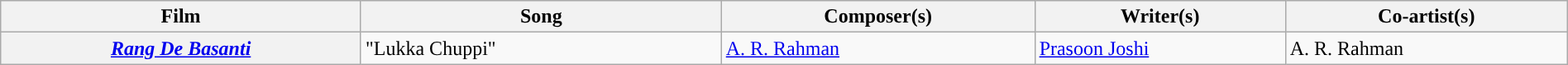<table class="wikitable plainrowheaders" style="width:100%; textcolor:#000">
<tr style="background:#b0e0e66;">
<th scope="col" style="width:23%;"><strong>Film</strong></th>
<th scope="col" style="width:23%;"><strong>Song</strong></th>
<th scope="col" style="width:20%;"><strong>Composer(s)</strong></th>
<th scope="col" style="width:16%;"><strong>Writer(s)</strong></th>
<th scope="col" style="width:18%;"><strong>Co-artist(s)</strong></th>
</tr>
<tr>
<th><em><a href='#'>Rang De Basanti</a></em></th>
<td>"Lukka Chuppi"</td>
<td><a href='#'>A. R. Rahman</a></td>
<td><a href='#'>Prasoon Joshi</a></td>
<td>A. R. Rahman</td>
</tr>
</table>
